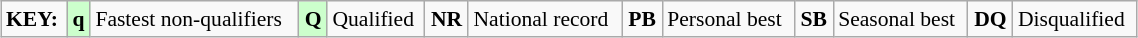<table class="wikitable" style="margin:0.5em auto; font-size:90%;position:relative;" width=60%>
<tr>
<td><strong>KEY:</strong></td>
<td bgcolor=ccffcc align=center><strong>q</strong></td>
<td>Fastest non-qualifiers</td>
<td bgcolor=ccffcc align=center><strong>Q</strong></td>
<td>Qualified</td>
<td align=center><strong>NR</strong></td>
<td>National record</td>
<td align=center><strong>PB</strong></td>
<td>Personal best</td>
<td align=center><strong>SB</strong></td>
<td>Seasonal best</td>
<td align=center><strong>DQ</strong></td>
<td>Disqualified</td>
</tr>
</table>
